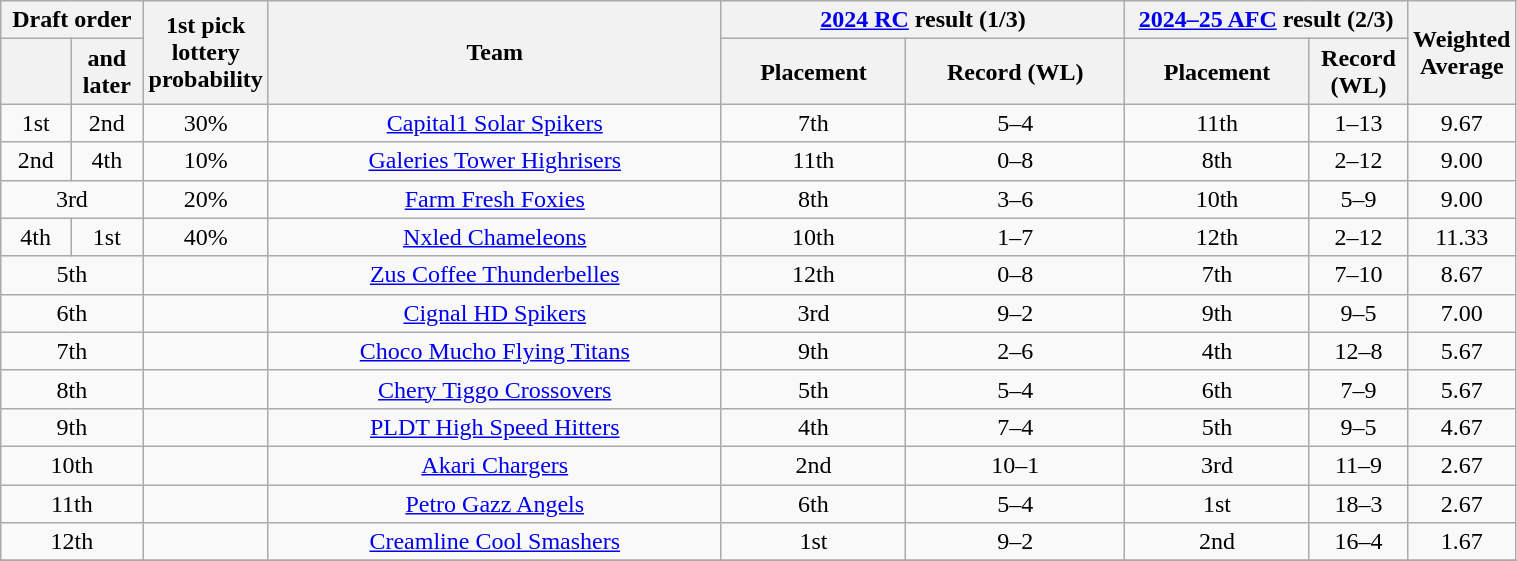<table class="wikitable sortable" style="width:80%; text-align:center">
<tr>
<th width=5%;  colspan="2">Draft order</th>
<th width=5%;  rowspan="2">1st pick lottery probability</th>
<th width=35%; rowspan="2">Team</th>
<th width=30%; colspan="2"><a href='#'>2024 RC</a> result (1/3)</th>
<th width=30%; colspan="2"><a href='#'>2024–25 AFC</a> result (2/3)</th>
<th width=30%; rowspan="2">Weighted Average</th>
</tr>
<tr>
<th width=5%></th>
<th width=5%> and later</th>
<th>Placement</th>
<th>Record (WL)</th>
<th>Placement</th>
<th>Record (WL)</th>
</tr>
<tr>
<td>1st</td>
<td>2nd</td>
<td>30%</td>
<td><a href='#'>Capital1 Solar Spikers</a></td>
<td>7th</td>
<td>5–4</td>
<td>11th</td>
<td>1–13</td>
<td>9.67</td>
</tr>
<tr>
<td>2nd</td>
<td>4th</td>
<td>10%</td>
<td><a href='#'>Galeries Tower Highrisers</a></td>
<td>11th</td>
<td>0–8</td>
<td>8th</td>
<td>2–12</td>
<td>9.00</td>
</tr>
<tr>
<td colspan=2>3rd</td>
<td>20%</td>
<td><a href='#'>Farm Fresh Foxies</a></td>
<td>8th</td>
<td>3–6</td>
<td>10th</td>
<td>5–9</td>
<td>9.00</td>
</tr>
<tr>
<td>4th</td>
<td>1st</td>
<td>40%</td>
<td><a href='#'>Nxled Chameleons</a></td>
<td>10th</td>
<td>1–7</td>
<td>12th</td>
<td>2–12</td>
<td>11.33</td>
</tr>
<tr>
<td colspan=2>5th</td>
<td></td>
<td><a href='#'>Zus Coffee Thunderbelles</a></td>
<td>12th</td>
<td>0–8</td>
<td>7th</td>
<td>7–10</td>
<td>8.67</td>
</tr>
<tr>
<td colspan=2>6th</td>
<td></td>
<td><a href='#'>Cignal HD Spikers</a></td>
<td>3rd</td>
<td>9–2</td>
<td>9th</td>
<td>9–5</td>
<td>7.00</td>
</tr>
<tr>
<td colspan=2>7th</td>
<td></td>
<td><a href='#'>Choco Mucho Flying Titans</a></td>
<td>9th</td>
<td>2–6</td>
<td>4th</td>
<td>12–8</td>
<td>5.67</td>
</tr>
<tr>
<td colspan=2>8th</td>
<td></td>
<td><a href='#'>Chery Tiggo Crossovers</a></td>
<td>5th</td>
<td>5–4</td>
<td>6th</td>
<td>7–9</td>
<td>5.67</td>
</tr>
<tr>
<td colspan=2>9th</td>
<td></td>
<td><a href='#'>PLDT High Speed Hitters</a></td>
<td>4th</td>
<td>7–4</td>
<td>5th</td>
<td>9–5</td>
<td>4.67</td>
</tr>
<tr>
<td colspan=2>10th</td>
<td></td>
<td><a href='#'>Akari Chargers</a></td>
<td>2nd</td>
<td>10–1</td>
<td>3rd</td>
<td>11–9</td>
<td>2.67</td>
</tr>
<tr>
<td colspan=2>11th</td>
<td></td>
<td><a href='#'>Petro Gazz Angels</a></td>
<td>6th</td>
<td>5–4</td>
<td>1st</td>
<td>18–3</td>
<td>2.67</td>
</tr>
<tr>
<td colspan=2>12th</td>
<td></td>
<td><a href='#'>Creamline Cool Smashers</a></td>
<td>1st</td>
<td>9–2</td>
<td>2nd</td>
<td>16–4</td>
<td>1.67</td>
</tr>
<tr>
</tr>
</table>
